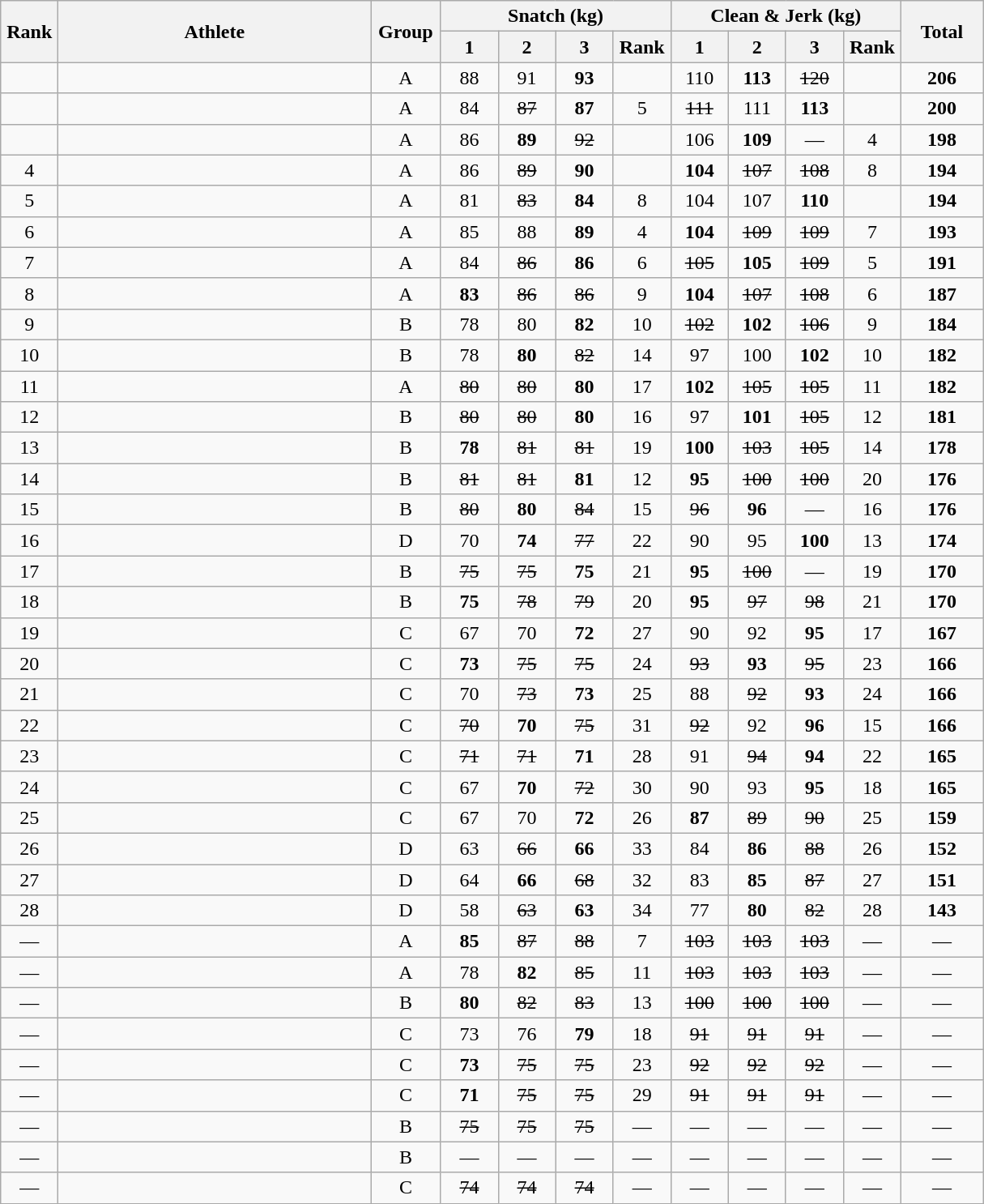<table class = "wikitable" style="text-align:center;">
<tr>
<th rowspan=2 width=40>Rank</th>
<th rowspan=2 width=250>Athlete</th>
<th rowspan=2 width=50>Group</th>
<th colspan=4>Snatch (kg)</th>
<th colspan=4>Clean & Jerk (kg)</th>
<th rowspan=2 width=60>Total</th>
</tr>
<tr>
<th width=40>1</th>
<th width=40>2</th>
<th width=40>3</th>
<th width=40>Rank</th>
<th width=40>1</th>
<th width=40>2</th>
<th width=40>3</th>
<th width=40>Rank</th>
</tr>
<tr>
<td></td>
<td align=left></td>
<td>A</td>
<td>88</td>
<td>91</td>
<td><strong>93</strong></td>
<td></td>
<td>110</td>
<td><strong>113</strong></td>
<td><s>120</s></td>
<td></td>
<td><strong>206</strong></td>
</tr>
<tr>
<td></td>
<td align=left></td>
<td>A</td>
<td>84</td>
<td><s>87</s></td>
<td><strong>87</strong></td>
<td>5</td>
<td><s>111</s></td>
<td>111</td>
<td><strong>113</strong></td>
<td></td>
<td><strong>200</strong></td>
</tr>
<tr>
<td></td>
<td align=left></td>
<td>A</td>
<td>86</td>
<td><strong>89</strong></td>
<td><s>92</s></td>
<td></td>
<td>106</td>
<td><strong>109</strong></td>
<td>—</td>
<td>4</td>
<td><strong>198</strong></td>
</tr>
<tr>
<td>4</td>
<td align=left></td>
<td>A</td>
<td>86</td>
<td><s>89</s></td>
<td><strong>90</strong></td>
<td></td>
<td><strong>104</strong></td>
<td><s>107</s></td>
<td><s>108</s></td>
<td>8</td>
<td><strong>194</strong></td>
</tr>
<tr>
<td>5</td>
<td align=left></td>
<td>A</td>
<td>81</td>
<td><s>83</s></td>
<td><strong>84</strong></td>
<td>8</td>
<td>104</td>
<td>107</td>
<td><strong>110</strong></td>
<td></td>
<td><strong>194</strong></td>
</tr>
<tr>
<td>6</td>
<td align=left></td>
<td>A</td>
<td>85</td>
<td>88</td>
<td><strong>89</strong></td>
<td>4</td>
<td><strong>104</strong></td>
<td><s>109</s></td>
<td><s>109</s></td>
<td>7</td>
<td><strong>193</strong></td>
</tr>
<tr>
<td>7</td>
<td align=left></td>
<td>A</td>
<td>84</td>
<td><s>86</s></td>
<td><strong>86</strong></td>
<td>6</td>
<td><s>105</s></td>
<td><strong>105</strong></td>
<td><s>109</s></td>
<td>5</td>
<td><strong>191</strong></td>
</tr>
<tr>
<td>8</td>
<td align=left></td>
<td>A</td>
<td><strong>83</strong></td>
<td><s>86</s></td>
<td><s>86</s></td>
<td>9</td>
<td><strong>104</strong></td>
<td><s>107</s></td>
<td><s>108</s></td>
<td>6</td>
<td><strong>187</strong></td>
</tr>
<tr>
<td>9</td>
<td align=left></td>
<td>B</td>
<td>78</td>
<td>80</td>
<td><strong>82</strong></td>
<td>10</td>
<td><s>102</s></td>
<td><strong>102</strong></td>
<td><s>106</s></td>
<td>9</td>
<td><strong>184</strong></td>
</tr>
<tr>
<td>10</td>
<td align=left></td>
<td>B</td>
<td>78</td>
<td><strong>80</strong></td>
<td><s>82</s></td>
<td>14</td>
<td>97</td>
<td>100</td>
<td><strong>102</strong></td>
<td>10</td>
<td><strong>182</strong></td>
</tr>
<tr>
<td>11</td>
<td align=left></td>
<td>A</td>
<td><s>80</s></td>
<td><s>80</s></td>
<td><strong>80</strong></td>
<td>17</td>
<td><strong>102</strong></td>
<td><s>105</s></td>
<td><s>105</s></td>
<td>11</td>
<td><strong>182</strong></td>
</tr>
<tr>
<td>12</td>
<td align=left></td>
<td>B</td>
<td><s>80</s></td>
<td><s>80</s></td>
<td><strong>80</strong></td>
<td>16</td>
<td>97</td>
<td><strong>101</strong></td>
<td><s>105</s></td>
<td>12</td>
<td><strong>181</strong></td>
</tr>
<tr>
<td>13</td>
<td align=left></td>
<td>B</td>
<td><strong>78</strong></td>
<td><s>81</s></td>
<td><s>81</s></td>
<td>19</td>
<td><strong>100</strong></td>
<td><s>103</s></td>
<td><s>105</s></td>
<td>14</td>
<td><strong>178</strong></td>
</tr>
<tr>
<td>14</td>
<td align=left></td>
<td>B</td>
<td><s>81</s></td>
<td><s>81</s></td>
<td><strong>81</strong></td>
<td>12</td>
<td><strong>95</strong></td>
<td><s>100</s></td>
<td><s>100</s></td>
<td>20</td>
<td><strong>176</strong></td>
</tr>
<tr>
<td>15</td>
<td align=left></td>
<td>B</td>
<td><s>80</s></td>
<td><strong>80</strong></td>
<td><s>84</s></td>
<td>15</td>
<td><s>96</s></td>
<td><strong>96</strong></td>
<td>—</td>
<td>16</td>
<td><strong>176</strong></td>
</tr>
<tr>
<td>16</td>
<td align=left></td>
<td>D</td>
<td>70</td>
<td><strong>74</strong></td>
<td><s>77</s></td>
<td>22</td>
<td>90</td>
<td>95</td>
<td><strong>100</strong></td>
<td>13</td>
<td><strong>174</strong></td>
</tr>
<tr>
<td>17</td>
<td align=left></td>
<td>B</td>
<td><s>75</s></td>
<td><s>75</s></td>
<td><strong>75</strong></td>
<td>21</td>
<td><strong>95</strong></td>
<td><s>100</s></td>
<td>—</td>
<td>19</td>
<td><strong>170</strong></td>
</tr>
<tr>
<td>18</td>
<td align=left></td>
<td>B</td>
<td><strong>75</strong></td>
<td><s>78</s></td>
<td><s>79</s></td>
<td>20</td>
<td><strong>95</strong></td>
<td><s>97</s></td>
<td><s>98</s></td>
<td>21</td>
<td><strong>170</strong></td>
</tr>
<tr>
<td>19</td>
<td align=left></td>
<td>C</td>
<td>67</td>
<td>70</td>
<td><strong>72</strong></td>
<td>27</td>
<td>90</td>
<td>92</td>
<td><strong>95</strong></td>
<td>17</td>
<td><strong>167</strong></td>
</tr>
<tr>
<td>20</td>
<td align=left></td>
<td>C</td>
<td><strong>73</strong></td>
<td><s>75</s></td>
<td><s>75</s></td>
<td>24</td>
<td><s>93</s></td>
<td><strong>93</strong></td>
<td><s>95</s></td>
<td>23</td>
<td><strong>166</strong></td>
</tr>
<tr>
<td>21</td>
<td align=left></td>
<td>C</td>
<td>70</td>
<td><s>73</s></td>
<td><strong>73</strong></td>
<td>25</td>
<td>88</td>
<td><s>92</s></td>
<td><strong>93</strong></td>
<td>24</td>
<td><strong>166</strong></td>
</tr>
<tr>
<td>22</td>
<td align=left></td>
<td>C</td>
<td><s>70</s></td>
<td><strong>70</strong></td>
<td><s>75</s></td>
<td>31</td>
<td><s>92</s></td>
<td>92</td>
<td><strong>96</strong></td>
<td>15</td>
<td><strong>166</strong></td>
</tr>
<tr>
<td>23</td>
<td align=left></td>
<td>C</td>
<td><s>71</s></td>
<td><s>71</s></td>
<td><strong>71</strong></td>
<td>28</td>
<td>91</td>
<td><s>94</s></td>
<td><strong>94</strong></td>
<td>22</td>
<td><strong>165</strong></td>
</tr>
<tr>
<td>24</td>
<td align=left></td>
<td>C</td>
<td>67</td>
<td><strong>70</strong></td>
<td><s>72</s></td>
<td>30</td>
<td>90</td>
<td>93</td>
<td><strong>95</strong></td>
<td>18</td>
<td><strong>165</strong></td>
</tr>
<tr>
<td>25</td>
<td align=left></td>
<td>C</td>
<td>67</td>
<td>70</td>
<td><strong>72</strong></td>
<td>26</td>
<td><strong>87</strong></td>
<td><s>89</s></td>
<td><s>90</s></td>
<td>25</td>
<td><strong>159</strong></td>
</tr>
<tr>
<td>26</td>
<td align=left></td>
<td>D</td>
<td>63</td>
<td><s>66</s></td>
<td><strong>66</strong></td>
<td>33</td>
<td>84</td>
<td><strong>86</strong></td>
<td><s>88</s></td>
<td>26</td>
<td><strong>152</strong></td>
</tr>
<tr>
<td>27</td>
<td align=left></td>
<td>D</td>
<td>64</td>
<td><strong>66</strong></td>
<td><s>68</s></td>
<td>32</td>
<td>83</td>
<td><strong>85</strong></td>
<td><s>87</s></td>
<td>27</td>
<td><strong>151</strong></td>
</tr>
<tr>
<td>28</td>
<td align=left></td>
<td>D</td>
<td>58</td>
<td><s>63</s></td>
<td><strong>63</strong></td>
<td>34</td>
<td>77</td>
<td><strong>80</strong></td>
<td><s>82</s></td>
<td>28</td>
<td><strong>143</strong></td>
</tr>
<tr>
<td>—</td>
<td align=left></td>
<td>A</td>
<td><strong>85</strong></td>
<td><s>87</s></td>
<td><s>88</s></td>
<td>7</td>
<td><s>103</s></td>
<td><s>103</s></td>
<td><s>103</s></td>
<td>—</td>
<td>—</td>
</tr>
<tr>
<td>—</td>
<td align=left></td>
<td>A</td>
<td>78</td>
<td><strong>82</strong></td>
<td><s>85</s></td>
<td>11</td>
<td><s>103</s></td>
<td><s>103</s></td>
<td><s>103</s></td>
<td>—</td>
<td>—</td>
</tr>
<tr>
<td>—</td>
<td align=left></td>
<td>B</td>
<td><strong>80</strong></td>
<td><s>82</s></td>
<td><s>83</s></td>
<td>13</td>
<td><s>100</s></td>
<td><s>100</s></td>
<td><s>100</s></td>
<td>—</td>
<td>—</td>
</tr>
<tr>
<td>—</td>
<td align=left></td>
<td>C</td>
<td>73</td>
<td>76</td>
<td><strong>79</strong></td>
<td>18</td>
<td><s>91</s></td>
<td><s>91</s></td>
<td><s>91</s></td>
<td>—</td>
<td>—</td>
</tr>
<tr>
<td>—</td>
<td align=left></td>
<td>C</td>
<td><strong>73</strong></td>
<td><s>75</s></td>
<td><s>75</s></td>
<td>23</td>
<td><s>92</s></td>
<td><s>92</s></td>
<td><s>92</s></td>
<td>—</td>
<td>—</td>
</tr>
<tr>
<td>—</td>
<td align=left></td>
<td>C</td>
<td><strong>71</strong></td>
<td><s>75</s></td>
<td><s>75</s></td>
<td>29</td>
<td><s>91</s></td>
<td><s>91</s></td>
<td><s>91</s></td>
<td>—</td>
<td>—</td>
</tr>
<tr>
<td>—</td>
<td align=left></td>
<td>B</td>
<td><s>75</s></td>
<td><s>75</s></td>
<td><s>75</s></td>
<td>—</td>
<td>—</td>
<td>—</td>
<td>—</td>
<td>—</td>
<td>—</td>
</tr>
<tr>
<td>—</td>
<td align=left></td>
<td>B</td>
<td>—</td>
<td>—</td>
<td>—</td>
<td>—</td>
<td>—</td>
<td>—</td>
<td>—</td>
<td>—</td>
<td>—</td>
</tr>
<tr>
<td>—</td>
<td align=left></td>
<td>C</td>
<td><s>74</s></td>
<td><s>74</s></td>
<td><s>74</s></td>
<td>—</td>
<td>—</td>
<td>—</td>
<td>—</td>
<td>—</td>
<td>—</td>
</tr>
</table>
